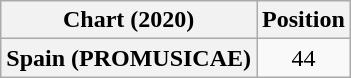<table class="wikitable plainrowheaders" style="text-align:center">
<tr>
<th scope="col">Chart (2020)</th>
<th scope="col">Position</th>
</tr>
<tr>
<th scope="row">Spain (PROMUSICAE)</th>
<td>44</td>
</tr>
</table>
